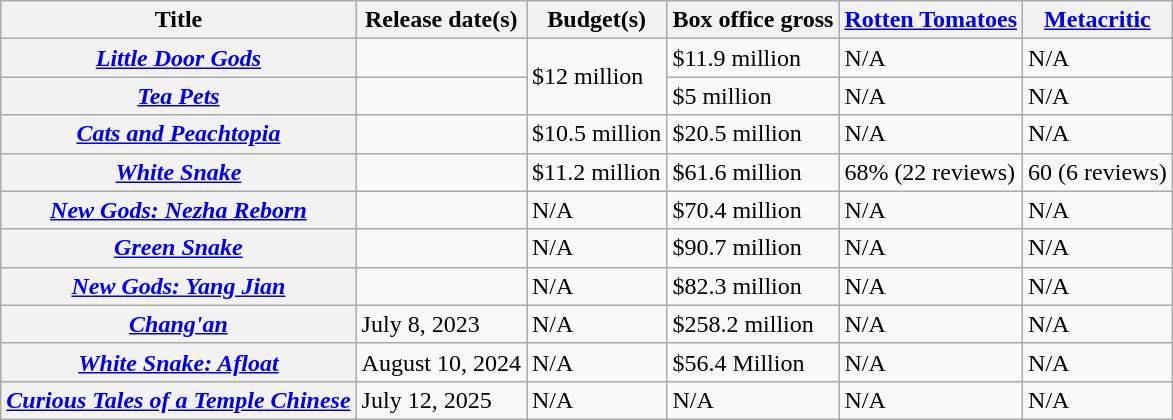<table class="wikitable sortable">
<tr>
<th scope="col">Title</th>
<th scope="col">Release date(s)</th>
<th scope="col">Budget(s)</th>
<th scope="col">Box office gross</th>
<th scope="col"><a href='#'>Rotten Tomatoes</a></th>
<th scope="col"><a href='#'>Metacritic</a></th>
</tr>
<tr>
<th scope="row"><em><a href='#'>Little Door Gods</a></em></th>
<td></td>
<td rowspan="2">$12 million</td>
<td>$11.9 million</td>
<td>N/A</td>
<td>N/A</td>
</tr>
<tr>
<th scope="row"><em><a href='#'>Tea Pets</a></em></th>
<td></td>
<td>$5 million</td>
<td>N/A</td>
<td>N/A</td>
</tr>
<tr>
<th scope="row"><em><a href='#'>Cats and Peachtopia</a></em></th>
<td></td>
<td>$10.5 million</td>
<td>$20.5 million</td>
<td>N/A</td>
<td>N/A</td>
</tr>
<tr>
<th scope="row"><em><a href='#'>White Snake</a></em></th>
<td></td>
<td>$11.2 million</td>
<td>$61.6 million</td>
<td>68% (22 reviews)</td>
<td>60 (6 reviews)</td>
</tr>
<tr>
<th scope="row"><em><a href='#'>New Gods: Nezha Reborn</a></em></th>
<td></td>
<td>N/A</td>
<td>$70.4 million</td>
<td>N/A</td>
<td>N/A</td>
</tr>
<tr>
<th scope="row"><em><a href='#'>Green Snake</a></em></th>
<td></td>
<td>N/A</td>
<td>$90.7 million</td>
<td>N/A</td>
<td>N/A</td>
</tr>
<tr>
<th scope="row"><em><a href='#'>New Gods: Yang Jian</a></em></th>
<td></td>
<td>N/A</td>
<td>$82.3 million</td>
<td>N/A</td>
<td>N/A</td>
</tr>
<tr>
<th><em><a href='#'>Chang'an</a></em></th>
<td>July 8, 2023</td>
<td>N/A</td>
<td>$258.2 million</td>
<td>N/A</td>
<td>N/A</td>
</tr>
<tr>
<th scope="row"><em><a href='#'>White Snake: Afloat</a></em></th>
<td>August 10, 2024</td>
<td>N/A</td>
<td>$56.4 Million</td>
<td>N/A</td>
<td>N/A</td>
</tr>
<tr>
<th><em><a href='#'>Curious Tales of a Temple Chinese</a></em></th>
<td>July 12, 2025</td>
<td>N/A</td>
<td>N/A</td>
<td>N/A</td>
<td>N/A</td>
</tr>
</table>
